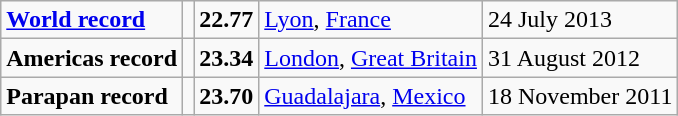<table class="wikitable">
<tr>
<td><strong><a href='#'>World record</a></strong></td>
<td></td>
<td><strong>22.77</strong></td>
<td><a href='#'>Lyon</a>, <a href='#'>France</a></td>
<td>24 July 2013</td>
</tr>
<tr>
<td><strong>Americas record</strong></td>
<td></td>
<td><strong>23.34</strong></td>
<td><a href='#'>London</a>, <a href='#'>Great Britain</a></td>
<td>31 August 2012</td>
</tr>
<tr>
<td><strong>Parapan record</strong></td>
<td></td>
<td><strong>23.70</strong></td>
<td><a href='#'>Guadalajara</a>, <a href='#'>Mexico</a></td>
<td>18 November 2011</td>
</tr>
</table>
